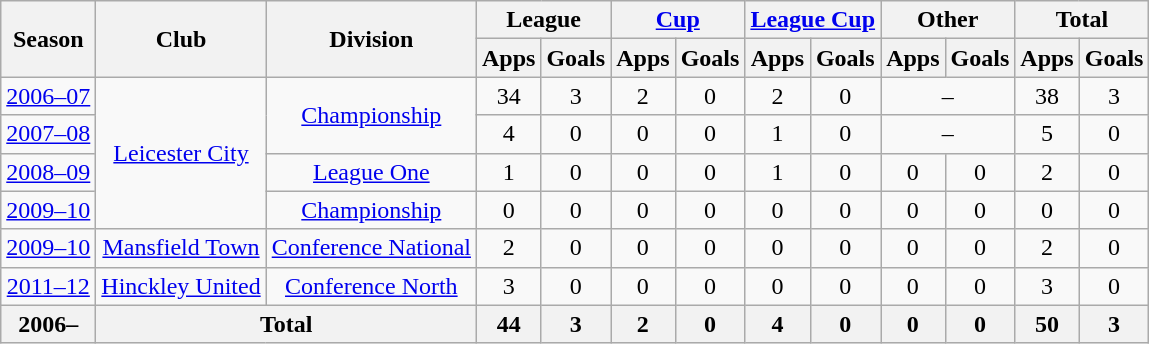<table class="wikitable" style="text-align: center;">
<tr>
<th rowspan="2">Season</th>
<th rowspan="2">Club</th>
<th rowspan="2">Division</th>
<th colspan="2">League</th>
<th colspan="2"><a href='#'>Cup</a></th>
<th colspan="2"><a href='#'>League Cup</a></th>
<th colspan="2">Other</th>
<th colspan="2">Total</th>
</tr>
<tr>
<th>Apps</th>
<th>Goals</th>
<th>Apps</th>
<th>Goals</th>
<th>Apps</th>
<th>Goals</th>
<th>Apps</th>
<th>Goals</th>
<th>Apps</th>
<th>Goals</th>
</tr>
<tr>
<td><a href='#'>2006–07</a></td>
<td rowspan="4"><a href='#'>Leicester City</a></td>
<td rowspan="2"><a href='#'>Championship</a></td>
<td>34</td>
<td>3</td>
<td>2</td>
<td>0</td>
<td>2</td>
<td>0</td>
<td colspan="2">–</td>
<td>38</td>
<td>3</td>
</tr>
<tr>
<td><a href='#'>2007–08</a></td>
<td>4</td>
<td>0</td>
<td>0</td>
<td>0</td>
<td>1</td>
<td>0</td>
<td colspan="2">–</td>
<td>5</td>
<td>0</td>
</tr>
<tr>
<td><a href='#'>2008–09</a></td>
<td><a href='#'>League One</a></td>
<td>1</td>
<td>0</td>
<td>0</td>
<td>0</td>
<td>1</td>
<td>0</td>
<td>0</td>
<td>0</td>
<td>2</td>
<td>0</td>
</tr>
<tr>
<td><a href='#'>2009–10</a></td>
<td><a href='#'>Championship</a></td>
<td>0</td>
<td>0</td>
<td>0</td>
<td>0</td>
<td>0</td>
<td>0</td>
<td>0</td>
<td>0</td>
<td>0</td>
<td>0</td>
</tr>
<tr>
<td><a href='#'>2009–10</a></td>
<td rowspan="1"><a href='#'>Mansfield Town</a></td>
<td><a href='#'>Conference National</a></td>
<td>2</td>
<td>0</td>
<td>0</td>
<td>0</td>
<td>0</td>
<td>0</td>
<td>0</td>
<td>0</td>
<td>2</td>
<td>0</td>
</tr>
<tr>
<td><a href='#'>2011–12</a></td>
<td rowspan="1"><a href='#'>Hinckley United</a></td>
<td><a href='#'>Conference North</a></td>
<td>3</td>
<td>0</td>
<td>0</td>
<td>0</td>
<td>0</td>
<td>0</td>
<td>0</td>
<td>0</td>
<td>3</td>
<td>0</td>
</tr>
<tr>
<th>2006–</th>
<th colspan="2">Total</th>
<th>44</th>
<th>3</th>
<th>2</th>
<th>0</th>
<th>4</th>
<th>0</th>
<th>0</th>
<th>0</th>
<th>50</th>
<th>3</th>
</tr>
</table>
